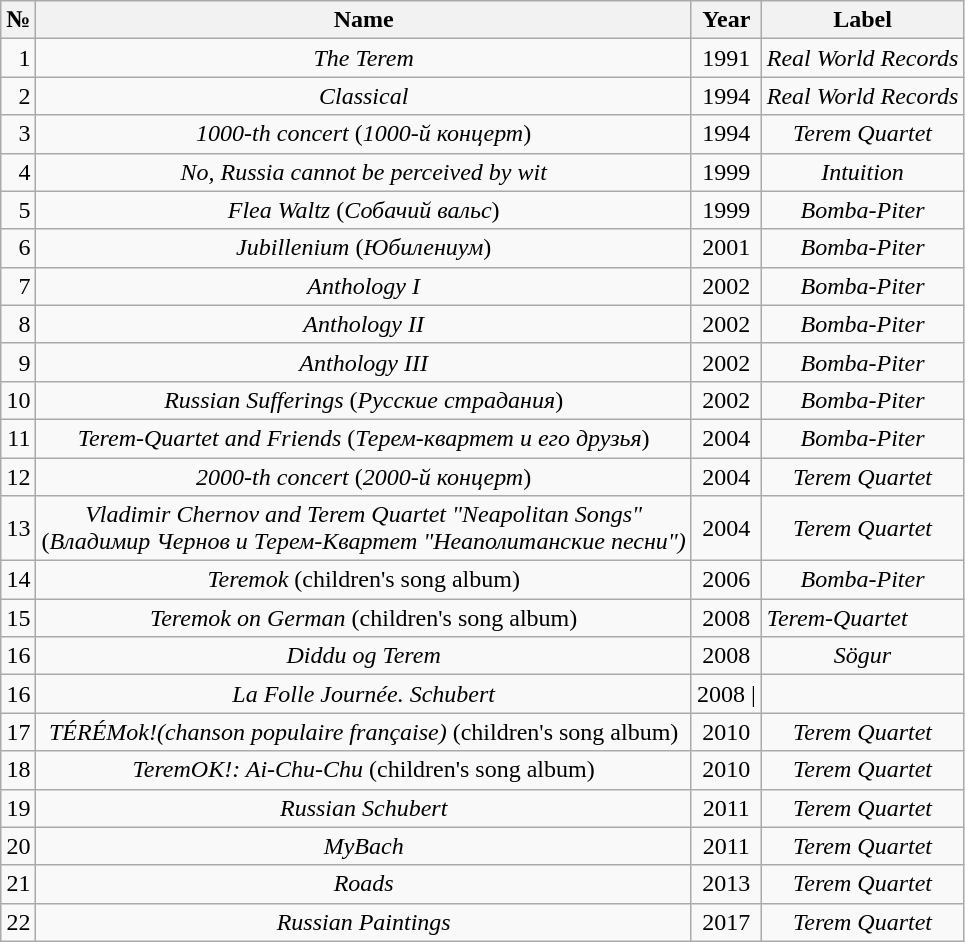<table class="wikitable">
<tr>
<th>№</th>
<th>Name</th>
<th>Year</th>
<th>Label</th>
</tr>
<tr>
<td align="right">1</td>
<td align="center"><em>The Terem</em></td>
<td align="center">1991</td>
<td align="center"><em>Real World Records</em></td>
</tr>
<tr>
<td align="right">2</td>
<td align="center"><em>Classical</em></td>
<td align="center">1994</td>
<td align="center"><em>Real World Records</em></td>
</tr>
<tr>
<td align="right">3</td>
<td align="center"><em>1000-th concert</em> (<em>1000-й концерт</em>)</td>
<td align="center">1994</td>
<td align="center"><em>Terem Quartet</em></td>
</tr>
<tr>
<td align="right">4</td>
<td align="center"><em>No, Russia cannot be perceived by wit</em></td>
<td align="center">1999</td>
<td align="center"><em>Intuition</em></td>
</tr>
<tr>
<td align="right">5</td>
<td align="center"><em>Flea Waltz</em> (<em>Собачий вальс</em>)</td>
<td align="center">1999</td>
<td align="center"><em>Bomba-Piter</em></td>
</tr>
<tr>
<td align="right">6</td>
<td align="center"><em>Jubillenium</em> (<em>Юбилениум</em>)</td>
<td align="center">2001</td>
<td align="center"><em>Bomba-Piter</em></td>
</tr>
<tr>
<td align="right">7</td>
<td align="center"><em>Anthology I</em></td>
<td align="center">2002</td>
<td align="center"><em>Bomba-Piter</em></td>
</tr>
<tr>
<td align="right">8</td>
<td align="center"><em>Anthology II</em></td>
<td align="center">2002</td>
<td align="center"><em>Bomba-Piter</em></td>
</tr>
<tr>
<td align="right">9</td>
<td align="center"><em> Anthology III</em></td>
<td align="center">2002</td>
<td align="center"><em>Bomba-Piter</em></td>
</tr>
<tr>
<td align="right">10</td>
<td align="center"><em>Russian Sufferings</em> (<em>Русские страдания</em>)</td>
<td align="center">2002</td>
<td align="center"><em>Bomba-Piter</em></td>
</tr>
<tr>
<td align="right">11</td>
<td align="center"><em>Terem-Quartet and Friends</em> (<em>Терем-квартет и его друзья</em>)</td>
<td align="center">2004</td>
<td align="center"><em>Bomba-Piter</em></td>
</tr>
<tr>
<td align="right">12</td>
<td align="center"><em>2000-th concert</em> (<em>2000-й концерт</em>)</td>
<td align="center">2004</td>
<td align="center"><em>Terem Quartet</em></td>
</tr>
<tr>
<td align="right">13</td>
<td align="center"><em>Vladimir Chernov and Terem Quartet "Neapolitan Songs"</em><br>(<em>Владимир Чернов и Терем-Квартет "Неаполитанские песни")</em></td>
<td align="center">2004</td>
<td align="center"><em>Terem Quartet</em></td>
</tr>
<tr>
<td align="right">14</td>
<td align="center"><em>Teremok</em> (children's song album)</td>
<td align="center">2006</td>
<td align="center"><em>Bomba-Piter</em></td>
</tr>
<tr>
<td align="right">15</td>
<td align="center"><em>Teremok on German</em> (children's song album)</td>
<td align="center">2008</td>
<td><em>Terem-Quartet</em></td>
</tr>
<tr>
<td align="right">16</td>
<td align="center"><em>Diddu og Terem</em></td>
<td align="center">2008</td>
<td align="center"><em>Sögur</em></td>
</tr>
<tr>
<td align="right">16</td>
<td align="center"><em>La Folle Journée. Schubert</em></td>
<td align="center">2008 |</td>
</tr>
<tr>
<td align="right">17</td>
<td align="center"><em>TÉRÉMok!(chanson populaire française)</em> (children's song album)</td>
<td align="center">2010</td>
<td align="center"><em>Terem Quartet</em></td>
</tr>
<tr>
<td align="right">18</td>
<td align="center"><em>TeremOK!: Ai-Chu-Chu</em> (children's song album)</td>
<td align="center">2010</td>
<td align="center"><em>Terem Quartet</em></td>
</tr>
<tr>
<td align="right">19</td>
<td align="center"><em>Russian Schubert</em></td>
<td align="center">2011</td>
<td align="center"><em>Terem Quartet</em></td>
</tr>
<tr>
<td align="right">20</td>
<td align="center"><em>MyBach</em></td>
<td align="center">2011</td>
<td align="center"><em>Terem Quartet</em></td>
</tr>
<tr>
<td align="right">21</td>
<td align="center"><em>Roads</em></td>
<td align="center">2013</td>
<td align="center"><em>Terem Quartet</em></td>
</tr>
<tr>
<td align="right">22</td>
<td align="center"><em>Russian Paintings</em></td>
<td align="center">2017</td>
<td align="center"><em>Terem Quartet</em></td>
</tr>
</table>
